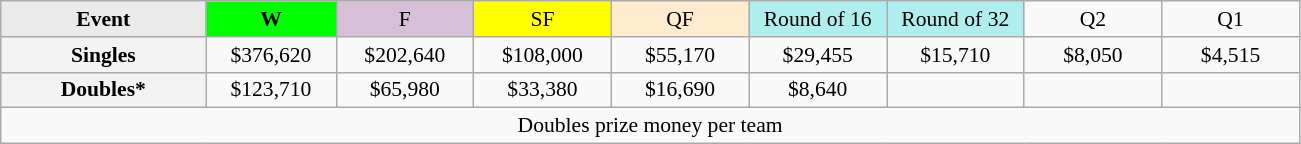<table class=wikitable style=font-size:90%;text-align:center>
<tr>
<td style="width:130px; background:#eaeaea;"><strong>Event</strong></td>
<td style="width:80px; background:lime;"><strong>W</strong></td>
<td style="width:85px; background:thistle;">F</td>
<td style="width:85px; background:#ff0;">SF</td>
<td style="width:85px; background:#ffebcd;">QF</td>
<td style="width:85px; background:#afeeee;">Round of 16</td>
<td style="width:85px; background:#afeeee;">Round of 32</td>
<td width=85>Q2</td>
<td width=85>Q1</td>
</tr>
<tr>
<td style="background:#f3f3f3;"><strong>Singles</strong></td>
<td>$376,620</td>
<td>$202,640</td>
<td>$108,000</td>
<td>$55,170</td>
<td>$29,455</td>
<td>$15,710</td>
<td>$8,050</td>
<td>$4,515</td>
</tr>
<tr>
<td style="background:#f3f3f3;"><strong>Doubles*</strong></td>
<td>$123,710</td>
<td>$65,980</td>
<td>$33,380</td>
<td>$16,690</td>
<td>$8,640</td>
<td></td>
<td></td>
<td></td>
</tr>
<tr>
<td colspan=10>Doubles prize money per team</td>
</tr>
</table>
